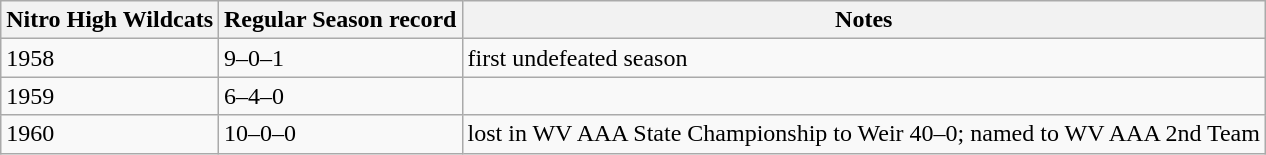<table class="wikitable" border="1">
<tr>
<th>Nitro High Wildcats</th>
<th>Regular Season record</th>
<th>Notes</th>
</tr>
<tr>
<td>1958</td>
<td>9–0–1</td>
<td>first undefeated season</td>
</tr>
<tr>
<td>1959</td>
<td>6–4–0</td>
<td></td>
</tr>
<tr>
<td>1960</td>
<td>10–0–0</td>
<td>lost in WV AAA State Championship to Weir 40–0; named to WV AAA 2nd Team</td>
</tr>
</table>
